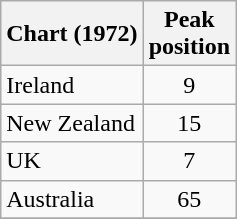<table class="wikitable sortable">
<tr>
<th>Chart (1972)</th>
<th>Peak<br>position</th>
</tr>
<tr>
<td>Ireland</td>
<td style="text-align:center;">9</td>
</tr>
<tr>
<td>New Zealand </td>
<td style="text-align:center;">15</td>
</tr>
<tr>
<td>UK </td>
<td style="text-align:center;">7</td>
</tr>
<tr>
<td>Australia</td>
<td style="text-align:center;">65</td>
</tr>
<tr>
</tr>
</table>
